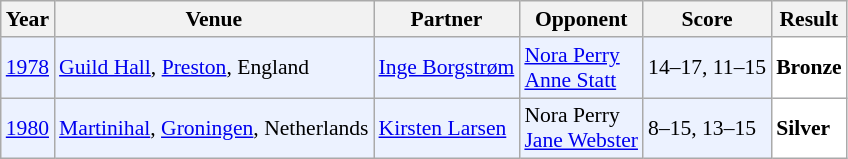<table class="sortable wikitable" style="font-size: 90%;">
<tr>
<th>Year</th>
<th>Venue</th>
<th>Partner</th>
<th>Opponent</th>
<th>Score</th>
<th>Result</th>
</tr>
<tr style="background:#ECF2FF">
<td align="center"><a href='#'>1978</a></td>
<td align="left"><a href='#'>Guild Hall</a>, <a href='#'>Preston</a>, England</td>
<td align="left"> <a href='#'>Inge Borgstrøm</a></td>
<td align="left"> <a href='#'>Nora Perry</a> <br>  <a href='#'>Anne Statt</a></td>
<td align="left">14–17, 11–15</td>
<td style="text-align:left; background: white"> <strong>Bronze</strong></td>
</tr>
<tr style="background:#ECF2FF">
<td align="center"><a href='#'>1980</a></td>
<td align="left"><a href='#'>Martinihal</a>, <a href='#'>Groningen</a>, Netherlands</td>
<td align="left"> <a href='#'>Kirsten Larsen</a></td>
<td align="left"> Nora Perry<br> <a href='#'>Jane Webster</a></td>
<td align="left">8–15, 13–15</td>
<td style="text-align:left; background:white"> <strong>Silver</strong></td>
</tr>
</table>
